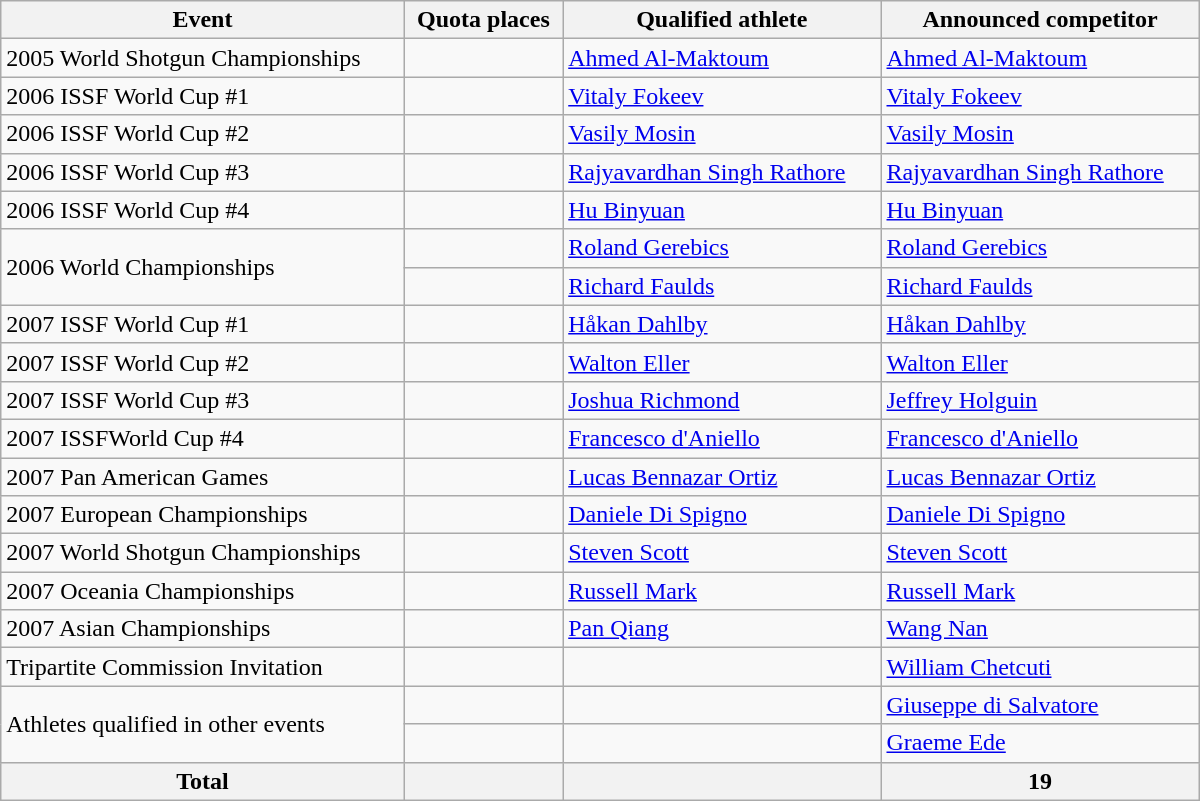<table class=wikitable style="text-align:left" width=800>
<tr>
<th>Event</th>
<th>Quota places</th>
<th>Qualified athlete</th>
<th>Announced competitor</th>
</tr>
<tr>
<td>2005 World Shotgun Championships</td>
<td></td>
<td><a href='#'>Ahmed Al-Maktoum</a></td>
<td><a href='#'>Ahmed Al-Maktoum</a></td>
</tr>
<tr>
<td>2006 ISSF World Cup #1</td>
<td></td>
<td><a href='#'>Vitaly Fokeev</a></td>
<td><a href='#'>Vitaly Fokeev</a></td>
</tr>
<tr>
<td>2006 ISSF World Cup #2</td>
<td></td>
<td><a href='#'>Vasily Mosin</a></td>
<td><a href='#'>Vasily Mosin</a></td>
</tr>
<tr>
<td>2006 ISSF World Cup #3</td>
<td></td>
<td><a href='#'>Rajyavardhan Singh Rathore</a></td>
<td><a href='#'>Rajyavardhan Singh Rathore</a></td>
</tr>
<tr>
<td>2006 ISSF World Cup #4</td>
<td></td>
<td><a href='#'>Hu Binyuan</a></td>
<td><a href='#'>Hu Binyuan</a></td>
</tr>
<tr>
<td rowspan="2">2006 World Championships</td>
<td></td>
<td><a href='#'>Roland Gerebics</a></td>
<td><a href='#'>Roland Gerebics</a></td>
</tr>
<tr>
<td></td>
<td><a href='#'>Richard Faulds</a></td>
<td><a href='#'>Richard Faulds</a></td>
</tr>
<tr>
<td>2007 ISSF World Cup #1</td>
<td></td>
<td><a href='#'>Håkan Dahlby</a></td>
<td><a href='#'>Håkan Dahlby</a></td>
</tr>
<tr>
<td>2007 ISSF World Cup #2</td>
<td></td>
<td><a href='#'>Walton Eller</a></td>
<td><a href='#'>Walton Eller</a></td>
</tr>
<tr>
<td>2007 ISSF World Cup #3</td>
<td></td>
<td><a href='#'>Joshua Richmond</a></td>
<td><a href='#'>Jeffrey Holguin</a></td>
</tr>
<tr>
<td>2007 ISSFWorld Cup #4</td>
<td></td>
<td><a href='#'>Francesco d'Aniello</a></td>
<td><a href='#'>Francesco d'Aniello</a></td>
</tr>
<tr>
<td>2007 Pan American Games</td>
<td></td>
<td><a href='#'>Lucas Bennazar Ortiz</a></td>
<td><a href='#'>Lucas Bennazar Ortiz</a></td>
</tr>
<tr>
<td>2007 European Championships</td>
<td></td>
<td><a href='#'>Daniele Di Spigno</a></td>
<td><a href='#'>Daniele Di Spigno</a></td>
</tr>
<tr>
<td>2007 World Shotgun Championships</td>
<td></td>
<td><a href='#'>Steven Scott</a></td>
<td><a href='#'>Steven Scott</a></td>
</tr>
<tr>
<td>2007 Oceania Championships</td>
<td></td>
<td><a href='#'>Russell Mark</a></td>
<td><a href='#'>Russell Mark</a></td>
</tr>
<tr>
<td>2007 Asian Championships</td>
<td></td>
<td><a href='#'>Pan Qiang</a></td>
<td><a href='#'>Wang Nan</a></td>
</tr>
<tr>
<td>Tripartite Commission Invitation</td>
<td></td>
<td></td>
<td><a href='#'>William Chetcuti</a></td>
</tr>
<tr>
<td rowspan="2">Athletes qualified in other events</td>
<td></td>
<td></td>
<td><a href='#'>Giuseppe di Salvatore</a></td>
</tr>
<tr>
<td></td>
<td></td>
<td><a href='#'>Graeme Ede</a></td>
</tr>
<tr>
<th>Total</th>
<th></th>
<th></th>
<th>19</th>
</tr>
</table>
